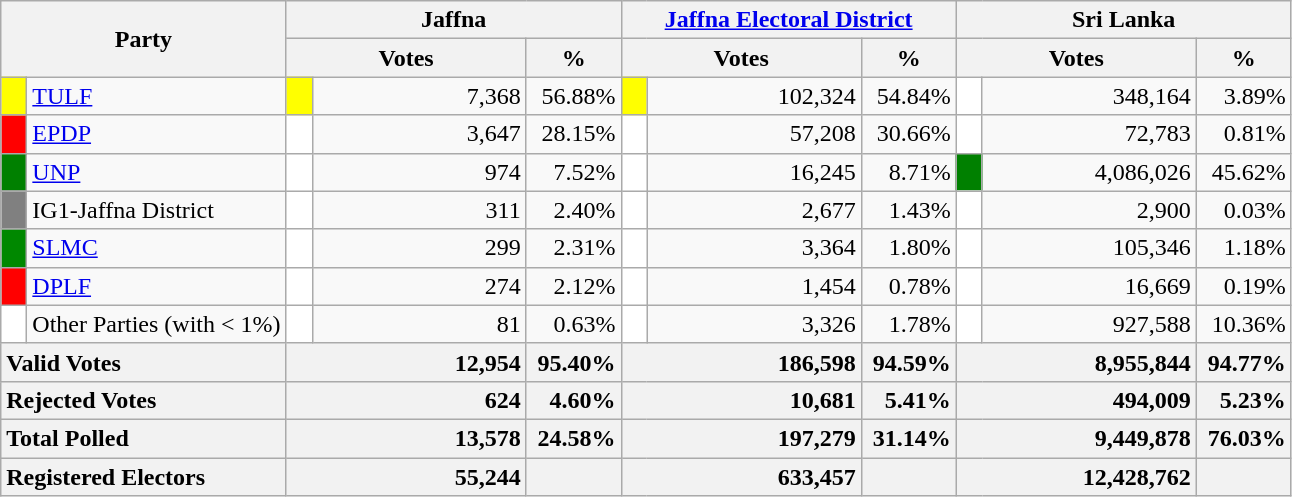<table class="wikitable">
<tr>
<th colspan="2" width="144px"rowspan="2">Party</th>
<th colspan="3" width="216px">Jaffna</th>
<th colspan="3" width="216px"><a href='#'>Jaffna Electoral District</a></th>
<th colspan="3" width="216px">Sri Lanka</th>
</tr>
<tr>
<th colspan="2" width="144px">Votes</th>
<th>%</th>
<th colspan="2" width="144px">Votes</th>
<th>%</th>
<th colspan="2" width="144px">Votes</th>
<th>%</th>
</tr>
<tr>
<td style="background-color:yellow;" width="10px"></td>
<td style="text-align:left;"><a href='#'>TULF</a></td>
<td style="background-color:yellow;" width="10px"></td>
<td style="text-align:right;">7,368</td>
<td style="text-align:right;">56.88%</td>
<td style="background-color:yellow;" width="10px"></td>
<td style="text-align:right;">102,324</td>
<td style="text-align:right;">54.84%</td>
<td style="background-color:white;" width="10px"></td>
<td style="text-align:right;">348,164</td>
<td style="text-align:right;">3.89%</td>
</tr>
<tr>
<td style="background-color:red;" width="10px"></td>
<td style="text-align:left;"><a href='#'>EPDP</a></td>
<td style="background-color:white;" width="10px"></td>
<td style="text-align:right;">3,647</td>
<td style="text-align:right;">28.15%</td>
<td style="background-color:white;" width="10px"></td>
<td style="text-align:right;">57,208</td>
<td style="text-align:right;">30.66%</td>
<td style="background-color:white;" width="10px"></td>
<td style="text-align:right;">72,783</td>
<td style="text-align:right;">0.81%</td>
</tr>
<tr>
<td style="background-color:green;" width="10px"></td>
<td style="text-align:left;"><a href='#'>UNP</a></td>
<td style="background-color:white;" width="10px"></td>
<td style="text-align:right;">974</td>
<td style="text-align:right;">7.52%</td>
<td style="background-color:white;" width="10px"></td>
<td style="text-align:right;">16,245</td>
<td style="text-align:right;">8.71%</td>
<td style="background-color:green;" width="10px"></td>
<td style="text-align:right;">4,086,026</td>
<td style="text-align:right;">45.62%</td>
</tr>
<tr>
<td style="background-color:grey;" width="10px"></td>
<td style="text-align:left;">IG1-Jaffna District</td>
<td style="background-color:white;" width="10px"></td>
<td style="text-align:right;">311</td>
<td style="text-align:right;">2.40%</td>
<td style="background-color:white;" width="10px"></td>
<td style="text-align:right;">2,677</td>
<td style="text-align:right;">1.43%</td>
<td style="background-color:white;" width="10px"></td>
<td style="text-align:right;">2,900</td>
<td style="text-align:right;">0.03%</td>
</tr>
<tr>
<td style="background-color:#008800;" width="10px"></td>
<td style="text-align:left;"><a href='#'>SLMC</a></td>
<td style="background-color:white;" width="10px"></td>
<td style="text-align:right;">299</td>
<td style="text-align:right;">2.31%</td>
<td style="background-color:white;" width="10px"></td>
<td style="text-align:right;">3,364</td>
<td style="text-align:right;">1.80%</td>
<td style="background-color:white;" width="10px"></td>
<td style="text-align:right;">105,346</td>
<td style="text-align:right;">1.18%</td>
</tr>
<tr>
<td style="background-color:red;" width="10px"></td>
<td style="text-align:left;"><a href='#'>DPLF</a></td>
<td style="background-color:white;" width="10px"></td>
<td style="text-align:right;">274</td>
<td style="text-align:right;">2.12%</td>
<td style="background-color:white;" width="10px"></td>
<td style="text-align:right;">1,454</td>
<td style="text-align:right;">0.78%</td>
<td style="background-color:white;" width="10px"></td>
<td style="text-align:right;">16,669</td>
<td style="text-align:right;">0.19%</td>
</tr>
<tr>
<td style="background-color:white;" width="10px"></td>
<td style="text-align:left;">Other Parties (with < 1%)</td>
<td style="background-color:white;" width="10px"></td>
<td style="text-align:right;">81</td>
<td style="text-align:right;">0.63%</td>
<td style="background-color:white;" width="10px"></td>
<td style="text-align:right;">3,326</td>
<td style="text-align:right;">1.78%</td>
<td style="background-color:white;" width="10px"></td>
<td style="text-align:right;">927,588</td>
<td style="text-align:right;">10.36%</td>
</tr>
<tr>
<th colspan="2" width="144px"style="text-align:left;">Valid Votes</th>
<th style="text-align:right;"colspan="2" width="144px">12,954</th>
<th style="text-align:right;">95.40%</th>
<th style="text-align:right;"colspan="2" width="144px">186,598</th>
<th style="text-align:right;">94.59%</th>
<th style="text-align:right;"colspan="2" width="144px">8,955,844</th>
<th style="text-align:right;">94.77%</th>
</tr>
<tr>
<th colspan="2" width="144px"style="text-align:left;">Rejected Votes</th>
<th style="text-align:right;"colspan="2" width="144px">624</th>
<th style="text-align:right;">4.60%</th>
<th style="text-align:right;"colspan="2" width="144px">10,681</th>
<th style="text-align:right;">5.41%</th>
<th style="text-align:right;"colspan="2" width="144px">494,009</th>
<th style="text-align:right;">5.23%</th>
</tr>
<tr>
<th colspan="2" width="144px"style="text-align:left;">Total Polled</th>
<th style="text-align:right;"colspan="2" width="144px">13,578</th>
<th style="text-align:right;">24.58%</th>
<th style="text-align:right;"colspan="2" width="144px">197,279</th>
<th style="text-align:right;">31.14%</th>
<th style="text-align:right;"colspan="2" width="144px">9,449,878</th>
<th style="text-align:right;">76.03%</th>
</tr>
<tr>
<th colspan="2" width="144px"style="text-align:left;">Registered Electors</th>
<th style="text-align:right;"colspan="2" width="144px">55,244</th>
<th></th>
<th style="text-align:right;"colspan="2" width="144px">633,457</th>
<th></th>
<th style="text-align:right;"colspan="2" width="144px">12,428,762</th>
<th></th>
</tr>
</table>
